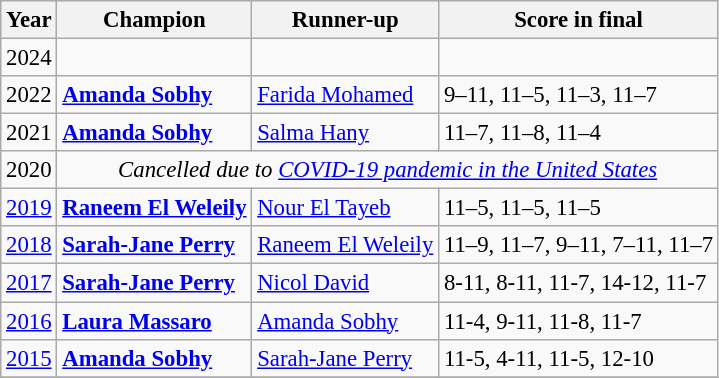<table class="wikitable" style="font-size: 95%;">
<tr>
<th>Year</th>
<th>Champion</th>
<th>Runner-up</th>
<th>Score in final</th>
</tr>
<tr>
<td>2024</td>
<td> <a href='#'></a></td>
<td> <a href='#'></a></td>
<td></td>
</tr>
<tr>
<td>2022</td>
<td> <strong><a href='#'>Amanda Sobhy</a></strong></td>
<td> <a href='#'>Farida Mohamed</a></td>
<td>9–11, 11–5, 11–3, 11–7</td>
</tr>
<tr>
<td>2021</td>
<td> <strong><a href='#'>Amanda Sobhy</a></strong></td>
<td> <a href='#'>Salma Hany</a></td>
<td>11–7, 11–8, 11–4</td>
</tr>
<tr>
<td>2020</td>
<td rowspan=1 colspan=3 align="center"><em>Cancelled due to <a href='#'>COVID-19 pandemic in the United States</a></em></td>
</tr>
<tr>
<td><a href='#'>2019</a></td>
<td> <strong><a href='#'>Raneem El Weleily</a></strong></td>
<td> <a href='#'>Nour El Tayeb</a></td>
<td>11–5, 11–5, 11–5</td>
</tr>
<tr>
<td><a href='#'>2018</a></td>
<td> <strong><a href='#'>Sarah-Jane Perry</a></strong></td>
<td> <a href='#'>Raneem El Weleily</a></td>
<td>11–9, 11–7, 9–11, 7–11, 11–7</td>
</tr>
<tr>
<td><a href='#'>2017</a></td>
<td> <strong><a href='#'>Sarah-Jane Perry</a></strong></td>
<td> <a href='#'>Nicol David</a></td>
<td>8-11, 8-11, 11-7, 14-12, 11-7</td>
</tr>
<tr>
<td><a href='#'>2016</a></td>
<td> <strong><a href='#'>Laura Massaro</a></strong></td>
<td> <a href='#'>Amanda Sobhy</a></td>
<td>11-4, 9-11, 11-8, 11-7</td>
</tr>
<tr>
<td><a href='#'>2015</a></td>
<td> <strong><a href='#'>Amanda Sobhy</a></strong></td>
<td> <a href='#'>Sarah-Jane Perry</a></td>
<td>11-5, 4-11, 11-5, 12-10</td>
</tr>
<tr>
</tr>
</table>
